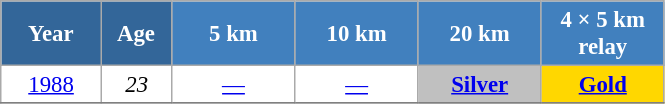<table class="wikitable" style="font-size:95%; text-align:center; border:grey solid 1px; border-collapse:collapse; background:#ffffff;">
<tr>
<th style="background-color:#369; color:white; width:60px;"> Year </th>
<th style="background-color:#369; color:white; width:40px;"> Age </th>
<th style="background-color:#4180be; color:white; width:75px;"> 5 km </th>
<th style="background-color:#4180be; color:white; width:75px;"> 10 km </th>
<th style="background-color:#4180be; color:white; width:75px;"> 20 km </th>
<th style="background-color:#4180be; color:white; width:75px;"> 4 × 5 km <br> relay </th>
</tr>
<tr>
<td><a href='#'>1988</a></td>
<td><em>23</em></td>
<td><a href='#'>—</a></td>
<td><a href='#'>—</a></td>
<td style="background:silver;"><a href='#'><strong>Silver</strong></a></td>
<td style="background:gold;"><a href='#'><strong>Gold</strong></a></td>
</tr>
<tr>
</tr>
</table>
